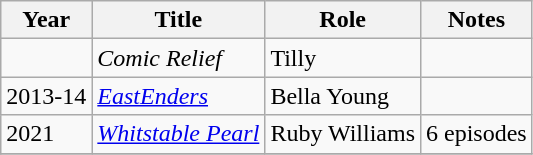<table class="wikitable sortable">
<tr>
<th>Year</th>
<th>Title</th>
<th>Role</th>
<th>Notes</th>
</tr>
<tr>
<td></td>
<td><em>Comic Relief</em></td>
<td>Tilly</td>
<td></td>
</tr>
<tr>
<td>2013-14</td>
<td><em><a href='#'>EastEnders</a></em></td>
<td>Bella Young</td>
<td></td>
</tr>
<tr>
<td>2021</td>
<td><em><a href='#'>Whitstable Pearl</a></em></td>
<td>Ruby Williams</td>
<td>6 episodes</td>
</tr>
<tr>
</tr>
</table>
